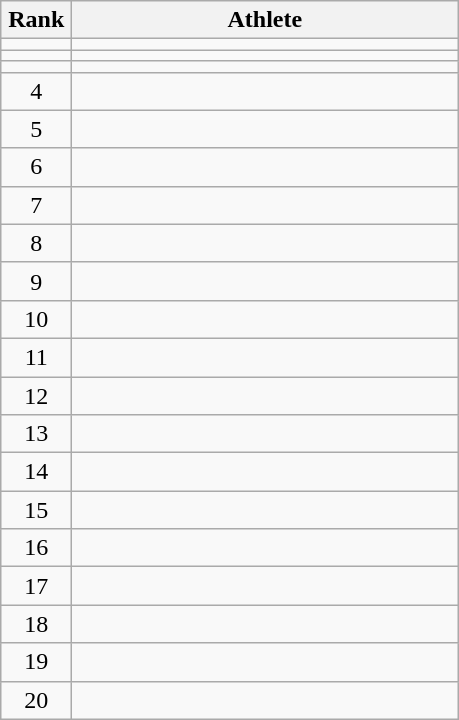<table class="wikitable" style="text-align: center;">
<tr>
<th width=40>Rank</th>
<th width=250>Athlete</th>
</tr>
<tr>
<td></td>
<td align="left"></td>
</tr>
<tr>
<td></td>
<td align="left"></td>
</tr>
<tr>
<td></td>
<td align="left"></td>
</tr>
<tr>
<td>4</td>
<td align="left"></td>
</tr>
<tr>
<td>5</td>
<td align="left"></td>
</tr>
<tr>
<td>6</td>
<td align="left"></td>
</tr>
<tr>
<td>7</td>
<td align="left"></td>
</tr>
<tr>
<td>8</td>
<td align="left"></td>
</tr>
<tr>
<td>9</td>
<td align="left"></td>
</tr>
<tr>
<td>10</td>
<td align="left"></td>
</tr>
<tr>
<td>11</td>
<td align="left"></td>
</tr>
<tr>
<td>12</td>
<td align="left"></td>
</tr>
<tr>
<td>13</td>
<td align="left"></td>
</tr>
<tr>
<td>14</td>
<td align="left"></td>
</tr>
<tr>
<td>15</td>
<td align="left"></td>
</tr>
<tr>
<td>16</td>
<td align="left"></td>
</tr>
<tr>
<td>17</td>
<td align="left"></td>
</tr>
<tr>
<td>18</td>
<td align="left"></td>
</tr>
<tr>
<td>19</td>
<td align="left"></td>
</tr>
<tr>
<td>20</td>
<td align="left"></td>
</tr>
</table>
